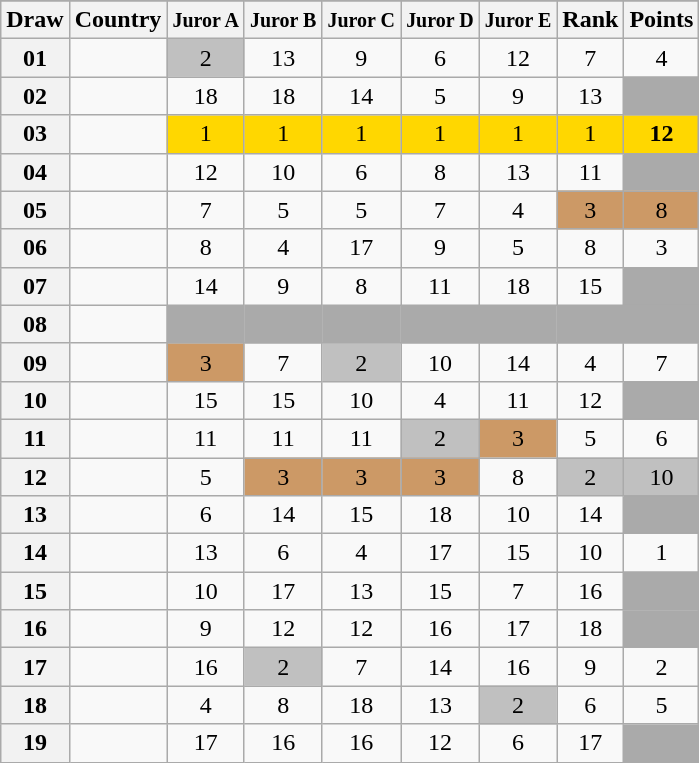<table class="sortable wikitable collapsible plainrowheaders" style="text-align:center;">
<tr>
</tr>
<tr>
<th scope="col">Draw</th>
<th scope="col">Country</th>
<th scope="col"><small>Juror A</small></th>
<th scope="col"><small>Juror B</small></th>
<th scope="col"><small>Juror C</small></th>
<th scope="col"><small>Juror D</small></th>
<th scope="col"><small>Juror E</small></th>
<th scope="col">Rank</th>
<th scope="col">Points</th>
</tr>
<tr>
<th scope="row" style="text-align:center;">01</th>
<td style="text-align:left;"></td>
<td style="background:silver;">2</td>
<td>13</td>
<td>9</td>
<td>6</td>
<td>12</td>
<td>7</td>
<td>4</td>
</tr>
<tr>
<th scope="row" style="text-align:center;">02</th>
<td style="text-align:left;"></td>
<td>18</td>
<td>18</td>
<td>14</td>
<td>5</td>
<td>9</td>
<td>13</td>
<td style="background:#AAAAAA;"></td>
</tr>
<tr>
<th scope="row" style="text-align:center;">03</th>
<td style="text-align:left;"></td>
<td style="background:gold;">1</td>
<td style="background:gold;">1</td>
<td style="background:gold;">1</td>
<td style="background:gold;">1</td>
<td style="background:gold;">1</td>
<td style="background:gold;">1</td>
<td style="background:gold;"><strong>12</strong></td>
</tr>
<tr>
<th scope="row" style="text-align:center;">04</th>
<td style="text-align:left;"></td>
<td>12</td>
<td>10</td>
<td>6</td>
<td>8</td>
<td>13</td>
<td>11</td>
<td style="background:#AAAAAA;"></td>
</tr>
<tr>
<th scope="row" style="text-align:center;">05</th>
<td style="text-align:left;"></td>
<td>7</td>
<td>5</td>
<td>5</td>
<td>7</td>
<td>4</td>
<td style="background:#CC9966;">3</td>
<td style="background:#CC9966;">8</td>
</tr>
<tr>
<th scope="row" style="text-align:center;">06</th>
<td style="text-align:left;"></td>
<td>8</td>
<td>4</td>
<td>17</td>
<td>9</td>
<td>5</td>
<td>8</td>
<td>3</td>
</tr>
<tr>
<th scope="row" style="text-align:center;">07</th>
<td style="text-align:left;"></td>
<td>14</td>
<td>9</td>
<td>8</td>
<td>11</td>
<td>18</td>
<td>15</td>
<td style="background:#AAAAAA;"></td>
</tr>
<tr class="sortbottom">
<th scope="row" style="text-align:center;">08</th>
<td style="text-align:left;"></td>
<td style="background:#AAAAAA;"></td>
<td style="background:#AAAAAA;"></td>
<td style="background:#AAAAAA;"></td>
<td style="background:#AAAAAA;"></td>
<td style="background:#AAAAAA;"></td>
<td style="background:#AAAAAA;"></td>
<td style="background:#AAAAAA;"></td>
</tr>
<tr>
<th scope="row" style="text-align:center;">09</th>
<td style="text-align:left;"></td>
<td style="background:#CC9966;">3</td>
<td>7</td>
<td style="background:silver;">2</td>
<td>10</td>
<td>14</td>
<td>4</td>
<td>7</td>
</tr>
<tr>
<th scope="row" style="text-align:center;">10</th>
<td style="text-align:left;"></td>
<td>15</td>
<td>15</td>
<td>10</td>
<td>4</td>
<td>11</td>
<td>12</td>
<td style="background:#AAAAAA;"></td>
</tr>
<tr>
<th scope="row" style="text-align:center;">11</th>
<td style="text-align:left;"></td>
<td>11</td>
<td>11</td>
<td>11</td>
<td style="background:silver;">2</td>
<td style="background:#CC9966;">3</td>
<td>5</td>
<td>6</td>
</tr>
<tr>
<th scope="row" style="text-align:center;">12</th>
<td style="text-align:left;"></td>
<td>5</td>
<td style="background:#CC9966;">3</td>
<td style="background:#CC9966;">3</td>
<td style="background:#CC9966;">3</td>
<td>8</td>
<td style="background:silver;">2</td>
<td style="background:silver;">10</td>
</tr>
<tr>
<th scope="row" style="text-align:center;">13</th>
<td style="text-align:left;"></td>
<td>6</td>
<td>14</td>
<td>15</td>
<td>18</td>
<td>10</td>
<td>14</td>
<td style="background:#AAAAAA;"></td>
</tr>
<tr>
<th scope="row" style="text-align:center;">14</th>
<td style="text-align:left;"></td>
<td>13</td>
<td>6</td>
<td>4</td>
<td>17</td>
<td>15</td>
<td>10</td>
<td>1</td>
</tr>
<tr>
<th scope="row" style="text-align:center;">15</th>
<td style="text-align:left;"></td>
<td>10</td>
<td>17</td>
<td>13</td>
<td>15</td>
<td>7</td>
<td>16</td>
<td style="background:#AAAAAA;"></td>
</tr>
<tr>
<th scope="row" style="text-align:center;">16</th>
<td style="text-align:left;"></td>
<td>9</td>
<td>12</td>
<td>12</td>
<td>16</td>
<td>17</td>
<td>18</td>
<td style="background:#AAAAAA;"></td>
</tr>
<tr>
<th scope="row" style="text-align:center;">17</th>
<td style="text-align:left;"></td>
<td>16</td>
<td style="background:silver;">2</td>
<td>7</td>
<td>14</td>
<td>16</td>
<td>9</td>
<td>2</td>
</tr>
<tr>
<th scope="row" style="text-align:center;">18</th>
<td style="text-align:left;"></td>
<td>4</td>
<td>8</td>
<td>18</td>
<td>13</td>
<td style="background:silver;">2</td>
<td>6</td>
<td>5</td>
</tr>
<tr>
<th scope="row" style="text-align:center;">19</th>
<td style="text-align:left;"></td>
<td>17</td>
<td>16</td>
<td>16</td>
<td>12</td>
<td>6</td>
<td>17</td>
<td style="background:#AAAAAA;"></td>
</tr>
</table>
